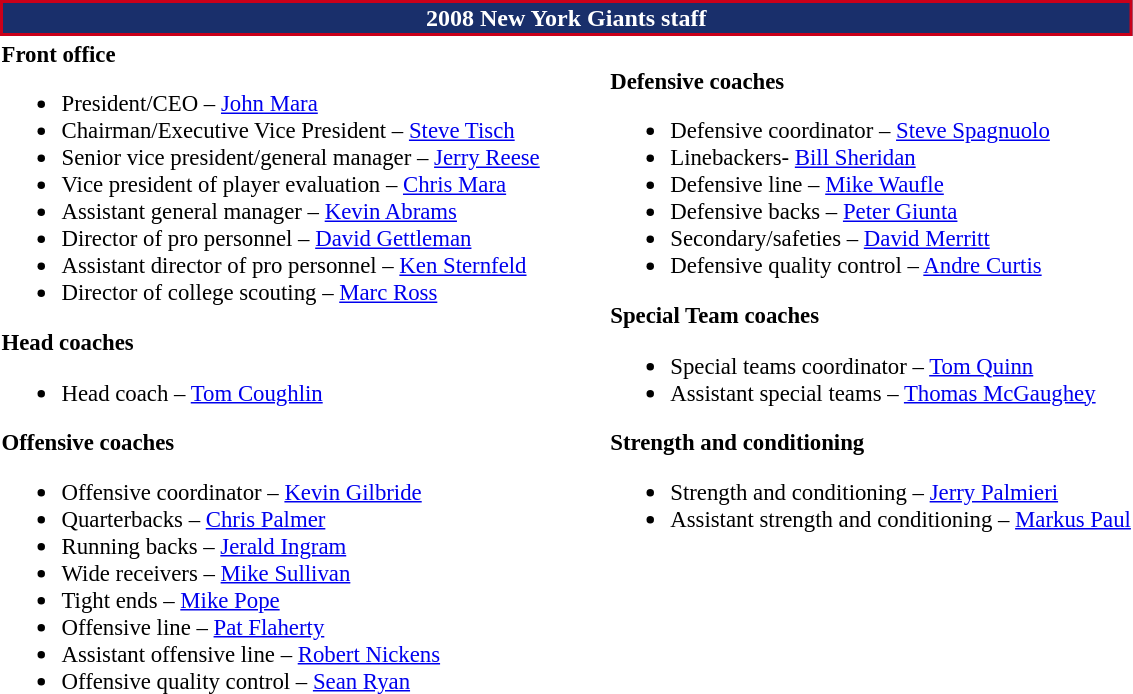<table class="toccolours" style="text-align: left;">
<tr>
<th colspan="7" style="background:#192f6b; color:white; text-align: center; border:2px solid #CA0019;"><strong>2008 New York Giants staff</strong></th>
</tr>
<tr>
<td style="font-size:95%; vertical-align:top;"><strong>Front office</strong><br><ul><li>President/CEO – <a href='#'>John Mara</a></li><li>Chairman/Executive Vice President – <a href='#'>Steve Tisch</a></li><li>Senior vice president/general manager – <a href='#'>Jerry Reese</a></li><li>Vice president of player evaluation – <a href='#'>Chris Mara</a></li><li>Assistant general manager – <a href='#'>Kevin Abrams</a></li><li>Director of pro personnel – <a href='#'>David Gettleman</a></li><li>Assistant director of pro personnel – <a href='#'>Ken Sternfeld</a></li><li>Director of college scouting – <a href='#'>Marc Ross</a></li></ul><strong>Head coaches</strong><ul><li>Head coach – <a href='#'>Tom Coughlin</a></li></ul><strong>Offensive coaches</strong><ul><li>Offensive coordinator – <a href='#'>Kevin Gilbride</a></li><li>Quarterbacks – <a href='#'>Chris Palmer</a></li><li>Running backs – <a href='#'>Jerald Ingram</a></li><li>Wide receivers – <a href='#'>Mike Sullivan</a></li><li>Tight ends – <a href='#'>Mike Pope</a></li><li>Offensive line – <a href='#'>Pat Flaherty</a></li><li>Assistant offensive line – <a href='#'>Robert Nickens</a></li><li>Offensive quality control – <a href='#'>Sean Ryan</a></li></ul></td>
<td width="35"> </td>
<td valign="top"></td>
<td style="font-size:95%; vertical-align:top;"><br><strong>Defensive coaches</strong><ul><li>Defensive coordinator – <a href='#'>Steve Spagnuolo</a></li><li>Linebackers- <a href='#'>Bill Sheridan</a></li><li>Defensive line – <a href='#'>Mike Waufle</a></li><li>Defensive backs – <a href='#'>Peter Giunta</a></li><li>Secondary/safeties – <a href='#'>David Merritt</a></li><li>Defensive quality control – <a href='#'>Andre Curtis</a></li></ul><strong>Special Team coaches</strong><ul><li>Special teams coordinator – <a href='#'>Tom Quinn</a></li><li>Assistant special teams – <a href='#'>Thomas McGaughey</a></li></ul><strong>Strength and conditioning</strong><ul><li>Strength and conditioning – <a href='#'>Jerry Palmieri</a></li><li>Assistant strength and conditioning – <a href='#'>Markus Paul</a></li></ul></td>
</tr>
</table>
